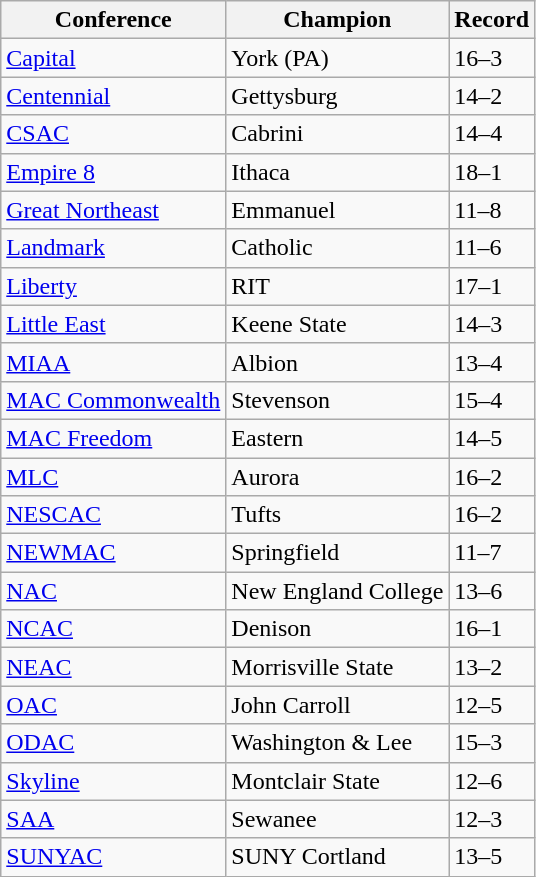<table class="wikitable">
<tr>
<th>Conference</th>
<th>Champion</th>
<th>Record</th>
</tr>
<tr>
<td><a href='#'>Capital</a></td>
<td>York (PA)</td>
<td>16–3</td>
</tr>
<tr>
<td><a href='#'>Centennial</a></td>
<td>Gettysburg</td>
<td>14–2</td>
</tr>
<tr>
<td><a href='#'>CSAC</a></td>
<td>Cabrini</td>
<td>14–4</td>
</tr>
<tr>
<td><a href='#'>Empire 8</a></td>
<td>Ithaca</td>
<td>18–1</td>
</tr>
<tr>
<td><a href='#'>Great Northeast</a></td>
<td>Emmanuel</td>
<td>11–8</td>
</tr>
<tr>
<td><a href='#'>Landmark</a></td>
<td>Catholic</td>
<td>11–6</td>
</tr>
<tr>
<td><a href='#'>Liberty</a></td>
<td>RIT</td>
<td>17–1</td>
</tr>
<tr>
<td><a href='#'>Little East</a></td>
<td>Keene State</td>
<td>14–3</td>
</tr>
<tr>
<td><a href='#'>MIAA</a></td>
<td>Albion</td>
<td>13–4</td>
</tr>
<tr>
<td><a href='#'>MAC Commonwealth</a></td>
<td>Stevenson</td>
<td>15–4</td>
</tr>
<tr>
<td><a href='#'>MAC Freedom</a></td>
<td>Eastern</td>
<td>14–5</td>
</tr>
<tr>
<td><a href='#'>MLC</a></td>
<td>Aurora</td>
<td>16–2</td>
</tr>
<tr>
<td><a href='#'>NESCAC</a></td>
<td>Tufts</td>
<td>16–2</td>
</tr>
<tr>
<td><a href='#'>NEWMAC</a></td>
<td>Springfield</td>
<td>11–7</td>
</tr>
<tr>
<td><a href='#'>NAC</a></td>
<td>New England College</td>
<td>13–6</td>
</tr>
<tr>
<td><a href='#'>NCAC</a></td>
<td>Denison</td>
<td>16–1</td>
</tr>
<tr>
<td><a href='#'>NEAC</a></td>
<td>Morrisville State</td>
<td>13–2</td>
</tr>
<tr>
<td><a href='#'>OAC</a></td>
<td>John Carroll</td>
<td>12–5</td>
</tr>
<tr>
<td><a href='#'>ODAC</a></td>
<td>Washington & Lee</td>
<td>15–3</td>
</tr>
<tr>
<td><a href='#'>Skyline</a></td>
<td>Montclair State</td>
<td>12–6</td>
</tr>
<tr>
<td><a href='#'>SAA</a></td>
<td>Sewanee</td>
<td>12–3</td>
</tr>
<tr>
<td><a href='#'>SUNYAC</a></td>
<td>SUNY Cortland</td>
<td>13–5</td>
</tr>
</table>
